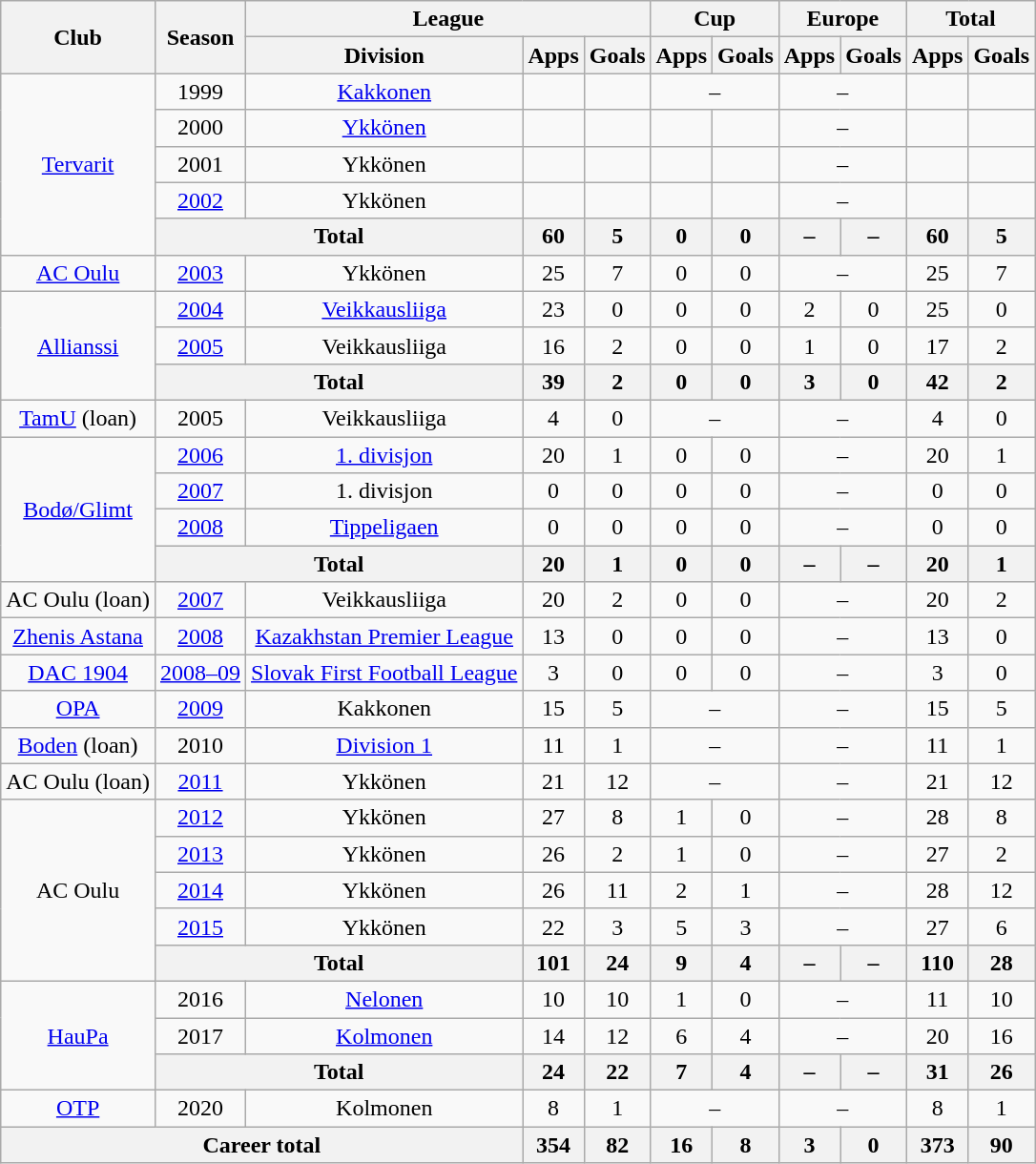<table class="wikitable" style="text-align:center">
<tr>
<th rowspan="2">Club</th>
<th rowspan="2">Season</th>
<th colspan="3">League</th>
<th colspan="2">Cup</th>
<th colspan="2">Europe</th>
<th colspan="2">Total</th>
</tr>
<tr>
<th>Division</th>
<th>Apps</th>
<th>Goals</th>
<th>Apps</th>
<th>Goals</th>
<th>Apps</th>
<th>Goals</th>
<th>Apps</th>
<th>Goals</th>
</tr>
<tr>
<td rowspan="5"><a href='#'>Tervarit</a></td>
<td>1999</td>
<td><a href='#'>Kakkonen</a></td>
<td></td>
<td></td>
<td colspan="2">–</td>
<td colspan="2">–</td>
<td></td>
<td></td>
</tr>
<tr>
<td>2000</td>
<td><a href='#'>Ykkönen</a></td>
<td></td>
<td></td>
<td></td>
<td></td>
<td colspan="2">–</td>
<td></td>
<td></td>
</tr>
<tr>
<td>2001</td>
<td>Ykkönen</td>
<td></td>
<td></td>
<td></td>
<td></td>
<td colspan="2">–</td>
<td></td>
<td></td>
</tr>
<tr>
<td><a href='#'>2002</a></td>
<td>Ykkönen</td>
<td></td>
<td></td>
<td></td>
<td></td>
<td colspan="2">–</td>
<td></td>
<td></td>
</tr>
<tr>
<th colspan="2">Total</th>
<th>60</th>
<th>5</th>
<th>0</th>
<th>0</th>
<th>–</th>
<th>–</th>
<th>60</th>
<th>5</th>
</tr>
<tr>
<td><a href='#'>AC Oulu</a></td>
<td><a href='#'>2003</a></td>
<td>Ykkönen</td>
<td>25</td>
<td>7</td>
<td>0</td>
<td>0</td>
<td colspan="2">–</td>
<td>25</td>
<td>7</td>
</tr>
<tr>
<td rowspan="3"><a href='#'>Allianssi</a></td>
<td><a href='#'>2004</a></td>
<td><a href='#'>Veikkausliiga</a></td>
<td>23</td>
<td>0</td>
<td>0</td>
<td>0</td>
<td>2</td>
<td>0</td>
<td>25</td>
<td>0</td>
</tr>
<tr>
<td><a href='#'>2005</a></td>
<td>Veikkausliiga</td>
<td>16</td>
<td>2</td>
<td>0</td>
<td>0</td>
<td>1</td>
<td>0</td>
<td>17</td>
<td>2</td>
</tr>
<tr>
<th colspan="2">Total</th>
<th>39</th>
<th>2</th>
<th>0</th>
<th>0</th>
<th>3</th>
<th>0</th>
<th>42</th>
<th>2</th>
</tr>
<tr>
<td><a href='#'>TamU</a> (loan)</td>
<td>2005</td>
<td>Veikkausliiga</td>
<td>4</td>
<td>0</td>
<td colspan="2">–</td>
<td colspan="2">–</td>
<td>4</td>
<td>0</td>
</tr>
<tr>
<td rowspan="4"><a href='#'>Bodø/Glimt</a></td>
<td><a href='#'>2006</a></td>
<td><a href='#'>1. divisjon</a></td>
<td>20</td>
<td>1</td>
<td>0</td>
<td>0</td>
<td colspan="2">–</td>
<td>20</td>
<td>1</td>
</tr>
<tr>
<td><a href='#'>2007</a></td>
<td>1. divisjon</td>
<td>0</td>
<td>0</td>
<td>0</td>
<td>0</td>
<td colspan="2">–</td>
<td>0</td>
<td>0</td>
</tr>
<tr>
<td><a href='#'>2008</a></td>
<td><a href='#'>Tippeligaen</a></td>
<td>0</td>
<td>0</td>
<td>0</td>
<td>0</td>
<td colspan="2">–</td>
<td>0</td>
<td>0</td>
</tr>
<tr>
<th colspan="2">Total</th>
<th>20</th>
<th>1</th>
<th>0</th>
<th>0</th>
<th>–</th>
<th>–</th>
<th>20</th>
<th>1</th>
</tr>
<tr>
<td>AC Oulu (loan)</td>
<td><a href='#'>2007</a></td>
<td>Veikkausliiga</td>
<td>20</td>
<td>2</td>
<td>0</td>
<td>0</td>
<td colspan="2">–</td>
<td>20</td>
<td>2</td>
</tr>
<tr>
<td><a href='#'>Zhenis Astana</a></td>
<td><a href='#'>2008</a></td>
<td><a href='#'>Kazakhstan Premier League</a></td>
<td>13</td>
<td>0</td>
<td>0</td>
<td>0</td>
<td colspan="2">–</td>
<td>13</td>
<td>0</td>
</tr>
<tr>
<td><a href='#'>DAC 1904</a></td>
<td><a href='#'>2008–09</a></td>
<td><a href='#'>Slovak First Football League</a></td>
<td>3</td>
<td>0</td>
<td>0</td>
<td>0</td>
<td colspan="2">–</td>
<td>3</td>
<td>0</td>
</tr>
<tr>
<td><a href='#'>OPA</a></td>
<td><a href='#'>2009</a></td>
<td>Kakkonen</td>
<td>15</td>
<td>5</td>
<td colspan="2">–</td>
<td colspan="2">–</td>
<td>15</td>
<td>5</td>
</tr>
<tr>
<td><a href='#'>Boden</a> (loan)</td>
<td>2010</td>
<td><a href='#'>Division 1</a></td>
<td>11</td>
<td>1</td>
<td colspan="2">–</td>
<td colspan="2">–</td>
<td>11</td>
<td>1</td>
</tr>
<tr>
<td>AC Oulu (loan)</td>
<td><a href='#'>2011</a></td>
<td>Ykkönen</td>
<td>21</td>
<td>12</td>
<td colspan="2">–</td>
<td colspan="2">–</td>
<td>21</td>
<td>12</td>
</tr>
<tr>
<td rowspan="5">AC Oulu</td>
<td><a href='#'>2012</a></td>
<td>Ykkönen</td>
<td>27</td>
<td>8</td>
<td>1</td>
<td>0</td>
<td colspan="2">–</td>
<td>28</td>
<td>8</td>
</tr>
<tr>
<td><a href='#'>2013</a></td>
<td>Ykkönen</td>
<td>26</td>
<td>2</td>
<td>1</td>
<td>0</td>
<td colspan="2">–</td>
<td>27</td>
<td>2</td>
</tr>
<tr>
<td><a href='#'>2014</a></td>
<td>Ykkönen</td>
<td>26</td>
<td>11</td>
<td>2</td>
<td>1</td>
<td colspan="2">–</td>
<td>28</td>
<td>12</td>
</tr>
<tr>
<td><a href='#'>2015</a></td>
<td>Ykkönen</td>
<td>22</td>
<td>3</td>
<td>5</td>
<td>3</td>
<td colspan="2">–</td>
<td>27</td>
<td>6</td>
</tr>
<tr>
<th colspan="2">Total</th>
<th>101</th>
<th>24</th>
<th>9</th>
<th>4</th>
<th>–</th>
<th>–</th>
<th>110</th>
<th>28</th>
</tr>
<tr>
<td rowspan="3"><a href='#'>HauPa</a></td>
<td>2016</td>
<td><a href='#'>Nelonen</a></td>
<td>10</td>
<td>10</td>
<td>1</td>
<td>0</td>
<td colspan="2">–</td>
<td>11</td>
<td>10</td>
</tr>
<tr>
<td>2017</td>
<td><a href='#'>Kolmonen</a></td>
<td>14</td>
<td>12</td>
<td>6</td>
<td>4</td>
<td colspan="2">–</td>
<td>20</td>
<td>16</td>
</tr>
<tr>
<th colspan="2">Total</th>
<th>24</th>
<th>22</th>
<th>7</th>
<th>4</th>
<th>–</th>
<th>–</th>
<th>31</th>
<th>26</th>
</tr>
<tr>
<td><a href='#'>OTP</a></td>
<td>2020</td>
<td>Kolmonen</td>
<td>8</td>
<td>1</td>
<td colspan="2">–</td>
<td colspan="2">–</td>
<td>8</td>
<td>1</td>
</tr>
<tr>
<th colspan="3">Career total</th>
<th>354</th>
<th>82</th>
<th>16</th>
<th>8</th>
<th>3</th>
<th>0</th>
<th>373</th>
<th>90</th>
</tr>
</table>
